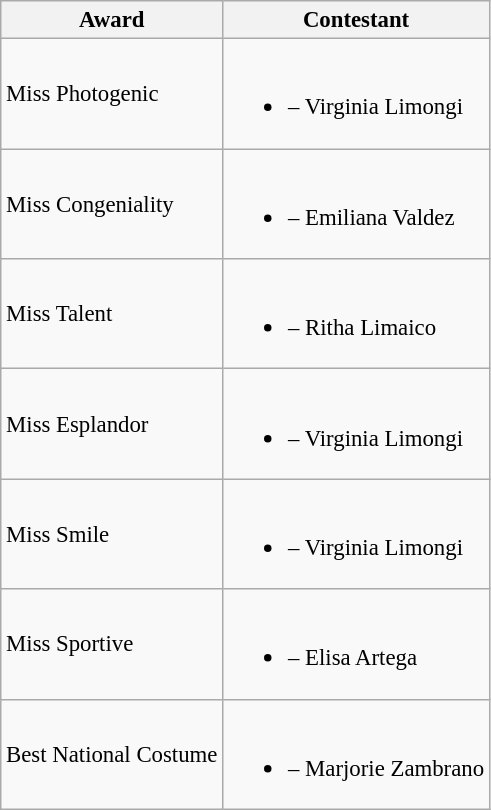<table class="wikitable sortable" style="font-size: 95%;">
<tr>
<th>Award</th>
<th>Contestant</th>
</tr>
<tr>
<td>Miss Photogenic</td>
<td><br><ul><li> – Virginia Limongi</li></ul></td>
</tr>
<tr>
<td>Miss Congeniality</td>
<td><br><ul><li> – Emiliana Valdez</li></ul></td>
</tr>
<tr>
<td>Miss Talent</td>
<td><br><ul><li> – Ritha Limaico</li></ul></td>
</tr>
<tr>
<td>Miss Esplandor</td>
<td><br><ul><li> – Virginia Limongi</li></ul></td>
</tr>
<tr>
<td>Miss Smile</td>
<td><br><ul><li> – Virginia Limongi</li></ul></td>
</tr>
<tr>
<td>Miss Sportive</td>
<td><br><ul><li> – Elisa Artega</li></ul></td>
</tr>
<tr>
<td>Best National Costume</td>
<td><br><ul><li> – Marjorie Zambrano</li></ul></td>
</tr>
</table>
